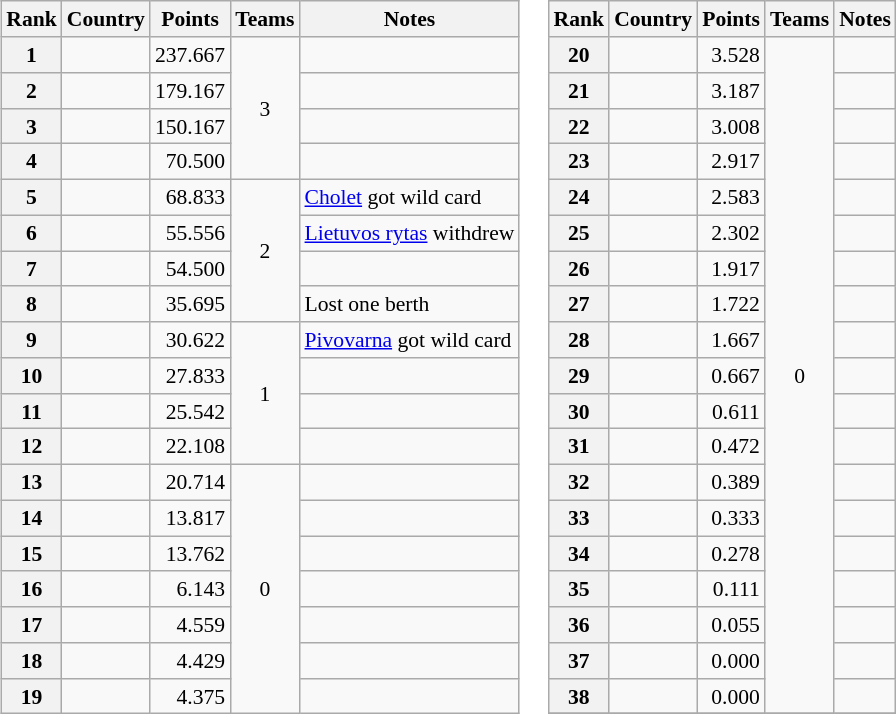<table>
<tr valign=top style="font-size:90%">
<td><br><table class="wikitable">
<tr>
<th>Rank</th>
<th>Country</th>
<th>Points</th>
<th>Teams</th>
<th>Notes</th>
</tr>
<tr>
<th>1</th>
<td></td>
<td align="right">237.667</td>
<td align=center rowspan=4>3</td>
<td></td>
</tr>
<tr>
<th>2</th>
<td></td>
<td align="right">179.167</td>
<td></td>
</tr>
<tr>
<th>3</th>
<td></td>
<td align=right>150.167</td>
<td></td>
</tr>
<tr>
<th>4</th>
<td></td>
<td align=right>70.500</td>
<td></td>
</tr>
<tr>
<th>5</th>
<td></td>
<td align=right>68.833</td>
<td align=center rowspan=4>2</td>
<td><a href='#'>Cholet</a> got wild card</td>
</tr>
<tr>
<th>6</th>
<td></td>
<td align=right>55.556</td>
<td><a href='#'>Lietuvos rytas</a> withdrew</td>
</tr>
<tr>
<th>7</th>
<td></td>
<td align=right>54.500</td>
<td></td>
</tr>
<tr>
<th>8</th>
<td></td>
<td align=right>35.695</td>
<td>Lost one berth</td>
</tr>
<tr>
<th>9</th>
<td></td>
<td align=right>30.622</td>
<td align=center rowspan=4>1</td>
<td><a href='#'>Pivovarna</a> got wild card</td>
</tr>
<tr>
<th>10</th>
<td></td>
<td align=right>27.833</td>
<td></td>
</tr>
<tr>
<th>11</th>
<td></td>
<td align=right>25.542</td>
<td></td>
</tr>
<tr>
<th>12</th>
<td></td>
<td align=right>22.108</td>
<td></td>
</tr>
<tr>
<th>13</th>
<td></td>
<td align=right>20.714</td>
<td align=center rowspan=26>0</td>
<td></td>
</tr>
<tr>
<th>14</th>
<td></td>
<td align=right>13.817</td>
<td></td>
</tr>
<tr>
<th>15</th>
<td></td>
<td align=right>13.762</td>
<td></td>
</tr>
<tr>
<th>16</th>
<td></td>
<td align=right>6.143</td>
<td></td>
</tr>
<tr>
<th>17</th>
<td></td>
<td align=right>4.559</td>
<td></td>
</tr>
<tr>
<th>18</th>
<td></td>
<td align=right>4.429</td>
<td></td>
</tr>
<tr>
<th>19</th>
<td></td>
<td align=right>4.375</td>
<td></td>
</tr>
</table>
</td>
<td><br><table class="wikitable">
<tr>
<th>Rank</th>
<th>Country</th>
<th>Points</th>
<th>Teams</th>
<th>Notes</th>
</tr>
<tr>
<th>20</th>
<td></td>
<td align=right>3.528</td>
<td align=center rowspan=19>0</td>
<td></td>
</tr>
<tr>
<th>21</th>
<td></td>
<td align=right>3.187</td>
<td></td>
</tr>
<tr>
<th>22</th>
<td></td>
<td align=right>3.008</td>
<td></td>
</tr>
<tr>
<th>23</th>
<td></td>
<td align=right>2.917</td>
<td></td>
</tr>
<tr>
<th>24</th>
<td></td>
<td align=right>2.583</td>
<td></td>
</tr>
<tr>
<th>25</th>
<td></td>
<td align=right>2.302</td>
<td></td>
</tr>
<tr>
<th>26</th>
<td></td>
<td align=right>1.917</td>
<td></td>
</tr>
<tr>
<th>27</th>
<td></td>
<td align=right>1.722</td>
<td></td>
</tr>
<tr>
<th>28</th>
<td></td>
<td align=right>1.667</td>
<td></td>
</tr>
<tr>
<th>29</th>
<td></td>
<td align=right>0.667</td>
<td></td>
</tr>
<tr>
<th>30</th>
<td></td>
<td align=right>0.611</td>
<td></td>
</tr>
<tr>
<th>31</th>
<td></td>
<td align=right>0.472</td>
<td></td>
</tr>
<tr>
<th>32</th>
<td></td>
<td align=right>0.389</td>
<td></td>
</tr>
<tr>
<th>33</th>
<td></td>
<td align=right>0.333</td>
<td></td>
</tr>
<tr>
<th>34</th>
<td></td>
<td align=right>0.278</td>
<td></td>
</tr>
<tr>
<th>35</th>
<td></td>
<td align=right>0.111</td>
<td></td>
</tr>
<tr>
<th>36</th>
<td></td>
<td align=right>0.055</td>
<td></td>
</tr>
<tr>
<th>37</th>
<td></td>
<td align=right>0.000</td>
<td></td>
</tr>
<tr>
<th>38</th>
<td></td>
<td align=right>0.000</td>
<td></td>
</tr>
<tr>
</tr>
</table>
</td>
</tr>
</table>
